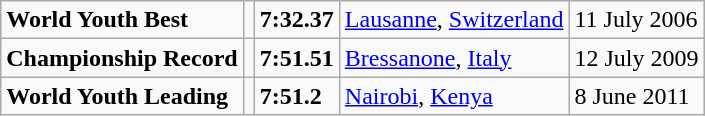<table class="wikitable">
<tr>
<td><strong>World Youth Best</strong></td>
<td></td>
<td><strong>7:32.37</strong></td>
<td><a href='#'>Lausanne</a>, <a href='#'>Switzerland</a></td>
<td>11 July 2006</td>
</tr>
<tr>
<td><strong>Championship Record</strong></td>
<td></td>
<td><strong>7:51.51</strong></td>
<td><a href='#'>Bressanone</a>, <a href='#'>Italy</a></td>
<td>12 July 2009</td>
</tr>
<tr>
<td><strong>World Youth Leading</strong></td>
<td></td>
<td><strong>7:51.2</strong></td>
<td><a href='#'>Nairobi</a>, <a href='#'>Kenya</a></td>
<td>8 June 2011</td>
</tr>
</table>
